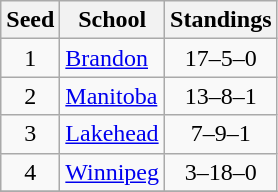<table class="wikitable">
<tr>
<th>Seed</th>
<th>School</th>
<th>Standings</th>
</tr>
<tr>
<td align=center>1</td>
<td><a href='#'>Brandon</a></td>
<td align=center>17–5–0</td>
</tr>
<tr>
<td align=center>2</td>
<td><a href='#'>Manitoba</a></td>
<td align=center>13–8–1</td>
</tr>
<tr>
<td align=center>3</td>
<td><a href='#'>Lakehead</a></td>
<td align=center>7–9–1</td>
</tr>
<tr>
<td align=center>4</td>
<td><a href='#'>Winnipeg</a></td>
<td align=center>3–18–0</td>
</tr>
<tr>
</tr>
</table>
